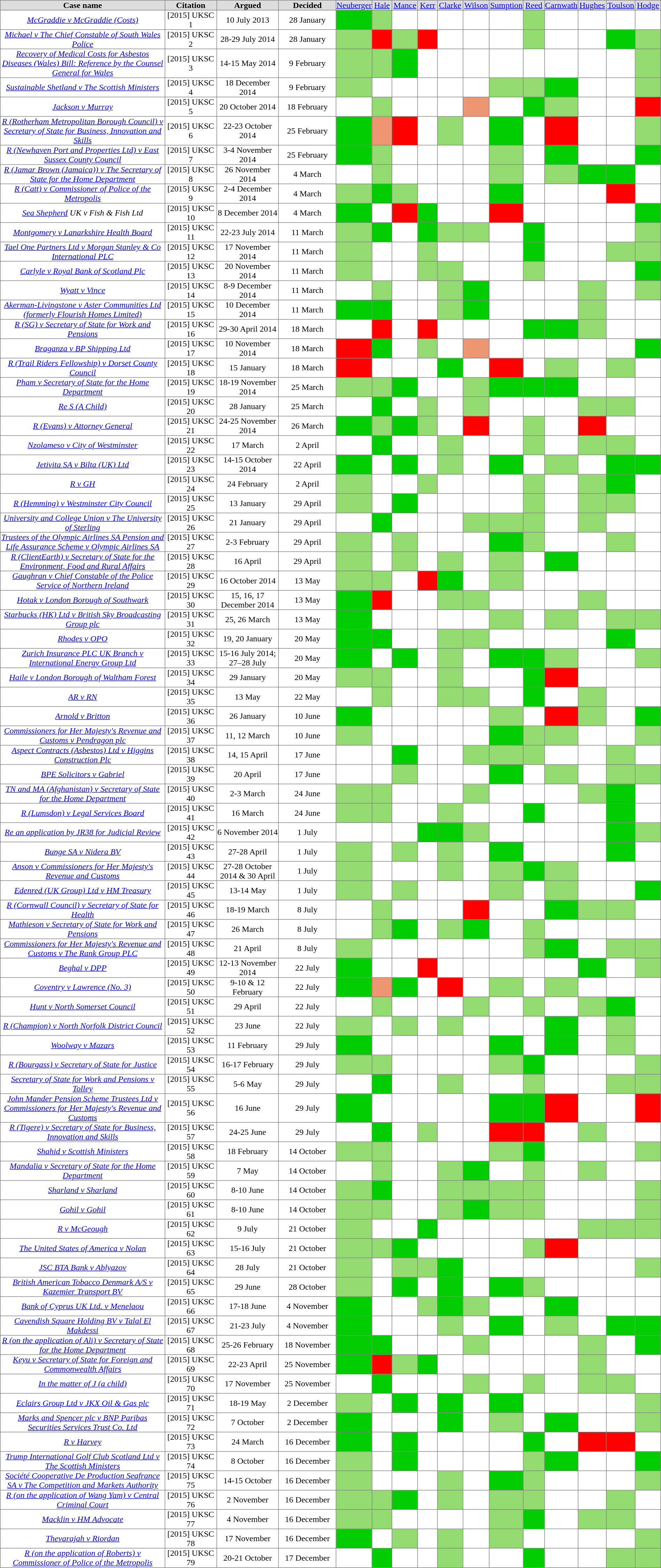<table align=center cellpadding="0" cellspacing="1" border="1" style="border-collapse:collapse;" width=100%>
<tr bgcolor=#DDDDDD align=center>
<th width=1300px>Case name</th>
<th width=290px>Citation</th>
<th width=350px>Argued</th>
<th width=300px>Decided</th>
<td width=70px><a href='#'>Neuberger</a></td>
<td width=70px><a href='#'>Hale</a></td>
<td width=70px><a href='#'>Mance</a></td>
<td width=70px><a href='#'>Kerr</a></td>
<td width=70px><a href='#'>Clarke</a></td>
<td width=70px><a href='#'>Wilson</a></td>
<td width=70px><a href='#'>Sumption</a></td>
<td width=70px><a href='#'>Reed</a></td>
<td width=70px><a href='#'>Carnwath</a></td>
<td width=70px><a href='#'>Hughes</a></td>
<td width=70px><a href='#'>Toulson</a></td>
<td width=70px><a href='#'>Hodge</a></td>
</tr>
<tr>
<td align="center"><em><a href='#'>McGraddie v McGraddie (Costs)</a></em></td>
<td align="center">[2015] UKSC 1</td>
<td align="center">10 July 2013</td>
<td align="center">28 January</td>
<td bgcolor=00CD00></td>
<td bgcolor=93DB70></td>
<td bgcolor=></td>
<td bgcolor=></td>
<td bgcolor=></td>
<td bgcolor=></td>
<td bgcolor=></td>
<td bgcolor=93DB70></td>
<td bgcolor=></td>
<td bgcolor=></td>
<td bgcolor=></td>
<td bgcolor=></td>
</tr>
<tr>
<td align="center"><em><a href='#'>Michael v The Chief Constable of South Wales Police</a></em></td>
<td align="center">[2015] UKSC 2</td>
<td align="center">28-29 July 2014</td>
<td align="center">28 January</td>
<td bgcolor=93DB70></td>
<td bgcolor=red></td>
<td bgcolor=93DB70></td>
<td bgcolor=red></td>
<td bgcolor=></td>
<td bgcolor=></td>
<td bgcolor=></td>
<td bgcolor=93DB70></td>
<td bgcolor=></td>
<td bgcolor=></td>
<td bgcolor=00CD00></td>
<td bgcolor=93DB70></td>
</tr>
<tr>
<td align="center"><em><a href='#'>Recovery of Medical Costs for Asbestos Diseases (Wales) Bill: Reference by the Counsel General for Wales</a></em></td>
<td align="center">[2015] UKSC 3</td>
<td align="center">14-15 May 2014</td>
<td align="center">9 February</td>
<td bgcolor=93DB70></td>
<td bgcolor=93DB70></td>
<td bgcolor=00CD00></td>
<td bgcolor=></td>
<td bgcolor=></td>
<td bgcolor=></td>
<td bgcolor=></td>
<td bgcolor=></td>
<td bgcolor=></td>
<td bgcolor=></td>
<td bgcolor=></td>
<td bgcolor=93DB70></td>
</tr>
<tr>
<td align="center"><em><a href='#'>Sustainable Shetland v The Scottish Ministers</a></em></td>
<td align="center">[2015] UKSC 4</td>
<td align="center">18 December 2014</td>
<td align="center">9 February</td>
<td bgcolor=93DB70></td>
<td bgcolor=></td>
<td bgcolor=></td>
<td bgcolor=></td>
<td bgcolor=></td>
<td bgcolor=></td>
<td bgcolor=93DB70></td>
<td bgcolor=93DB70></td>
<td bgcolor=00CD00></td>
<td bgcolor=></td>
<td bgcolor=></td>
<td bgcolor=93DB70></td>
</tr>
<tr>
<td align="center"><em><a href='#'>Jackson v Murray</a></em></td>
<td align="center">[2015] UKSC 5</td>
<td align="center">20 October 2014</td>
<td align="center">18 February</td>
<td bgcolor=></td>
<td bgcolor=93DB70></td>
<td bgcolor=></td>
<td bgcolor=></td>
<td bgcolor=></td>
<td bgcolor=EE9572></td>
<td bgcolor=></td>
<td bgcolor=00CD00></td>
<td bgcolor=93DB70></td>
<td bgcolor=></td>
<td bgcolor=></td>
<td bgcolor=red></td>
</tr>
<tr>
<td align="center"><em><a href='#'>R (Rotherham Metropolitan Borough Council) v Secretary of State for Business, Innovation and Skills</a></em></td>
<td align="center">[2015] UKSC 6</td>
<td align="center">22-23 October 2014</td>
<td align="center">25 February</td>
<td bgcolor=00CD00></td>
<td bgcolor=EE9572></td>
<td bgcolor=red></td>
<td bgcolor=></td>
<td bgcolor=93DB70></td>
<td bgcolor=></td>
<td bgcolor=00CD00></td>
<td bgcolor=></td>
<td bgcolor=red></td>
<td bgcolor=></td>
<td bgcolor=></td>
<td bgcolor=93DB70></td>
</tr>
<tr>
<td align="center"><em><a href='#'>R (Newhaven Port and Properties Ltd) v East Sussex County Council</a></em></td>
<td align="center">[2015] UKSC 7</td>
<td align="center">3-4 November 2014</td>
<td align="center">25 February</td>
<td bgcolor=00CD00></td>
<td bgcolor=93DB70></td>
<td bgcolor=></td>
<td bgcolor=></td>
<td bgcolor=></td>
<td bgcolor=></td>
<td bgcolor=93DB70></td>
<td bgcolor=></td>
<td bgcolor=00CD00></td>
<td bgcolor=></td>
<td bgcolor=></td>
<td bgcolor=00CD00></td>
</tr>
<tr>
<td align="center"><em><a href='#'>R (Jamar Brown (Jamaica)) v The Secretary of State for the Home Department</a></em></td>
<td align="center">[2015] UKSC 8</td>
<td align="center">26 November 2014</td>
<td align="center">4 March</td>
<td bgcolor=></td>
<td bgcolor=93DB70></td>
<td bgcolor=></td>
<td bgcolor=></td>
<td bgcolor=></td>
<td bgcolor=></td>
<td bgcolor=93DB70></td>
<td bgcolor=></td>
<td bgcolor=93DB70></td>
<td bgcolor=00CD00></td>
<td bgcolor=00CD00></td>
<td bgcolor=></td>
</tr>
<tr>
<td align="center"><em><a href='#'>R (Catt) v Commissioner of Police of the Metropolis</a></em></td>
<td align="center">[2015] UKSC 9</td>
<td align="center">2-4 December 2014</td>
<td align="center">4 March</td>
<td bgcolor=93DB70></td>
<td bgcolor=00CD00></td>
<td bgcolor=93DB70></td>
<td bgcolor=></td>
<td bgcolor=></td>
<td bgcolor=></td>
<td bgcolor=00CD00></td>
<td bgcolor=></td>
<td bgcolor=></td>
<td bgcolor=></td>
<td bgcolor=red></td>
<td bgcolor=></td>
</tr>
<tr>
<td align="center"><em><a href='#'>Sea Shepherd</a> UK v Fish & Fish Ltd</em></td>
<td align="center">[2015] UKSC 10</td>
<td align="center">8 December 2014</td>
<td align="center">4 March</td>
<td bgcolor=00CD00></td>
<td bgcolor=></td>
<td bgcolor=red></td>
<td bgcolor=00CD00></td>
<td bgcolor=></td>
<td bgcolor=></td>
<td bgcolor=red></td>
<td bgcolor=></td>
<td bgcolor=></td>
<td bgcolor=></td>
<td bgcolor=></td>
<td bgcolor=00CD00></td>
</tr>
<tr>
<td align="center"><em><a href='#'>Montgomery v Lanarkshire Health Board</a></em></td>
<td align="center">[2015] UKSC 11</td>
<td align="center">22-23 July 2014</td>
<td align="center">11 March</td>
<td bgcolor=93DB70></td>
<td bgcolor=00CD00></td>
<td bgcolor=></td>
<td bgcolor=00CD00></td>
<td bgcolor=93DB70></td>
<td bgcolor=93DB70></td>
<td bgcolor=></td>
<td bgcolor=00CD00></td>
<td bgcolor=></td>
<td bgcolor=></td>
<td bgcolor=></td>
<td bgcolor=93DB70></td>
</tr>
<tr>
<td align="center"><em><a href='#'>Tael One Partners Ltd v Morgan Stanley & Co International PLC</a></em></td>
<td align="center">[2015] UKSC 12</td>
<td align="center">17 November 2014</td>
<td align="center">11 March</td>
<td bgcolor=93DB70></td>
<td bgcolor=></td>
<td bgcolor=></td>
<td bgcolor=93DB70></td>
<td bgcolor=></td>
<td bgcolor=></td>
<td bgcolor=></td>
<td bgcolor=00CD00></td>
<td bgcolor=></td>
<td bgcolor=></td>
<td bgcolor=93DB70></td>
<td bgcolor=93DB70></td>
</tr>
<tr>
<td align="center"><em><a href='#'>Carlyle v Royal Bank of Scotland Plc</a></em></td>
<td align="center">[2015] UKSC 13</td>
<td align="center">20 November 2014</td>
<td align="center">11 March</td>
<td bgcolor=93DB70></td>
<td bgcolor=></td>
<td bgcolor=></td>
<td bgcolor=93DB70></td>
<td bgcolor=93DB70></td>
<td bgcolor=></td>
<td bgcolor=></td>
<td bgcolor=93DB70></td>
<td bgcolor=></td>
<td bgcolor=></td>
<td bgcolor=></td>
<td bgcolor=00CD00></td>
</tr>
<tr>
<td align="center"><em><a href='#'>Wyatt v Vince</a></em></td>
<td align="center">[2015] UKSC 14</td>
<td align="center">8-9 December 2014</td>
<td align="center">11 March</td>
<td bgcolor=></td>
<td bgcolor=93DB70></td>
<td bgcolor=></td>
<td bgcolor=></td>
<td bgcolor=93DB70></td>
<td bgcolor=00CD00></td>
<td bgcolor=></td>
<td bgcolor=></td>
<td bgcolor=></td>
<td bgcolor=93DB70></td>
<td bgcolor=></td>
<td bgcolor=93DB70></td>
</tr>
<tr>
<td align="center"><em><a href='#'>Akerman-Livingstone v Aster Communities Ltd (formerly Flourish Homes Limited)</a></em></td>
<td align="center">[2015] UKSC 15</td>
<td align="center">10 December 2014</td>
<td align="center">11 March</td>
<td bgcolor=00CD00></td>
<td bgcolor=00CD00></td>
<td bgcolor=></td>
<td bgcolor=></td>
<td bgcolor=93DB70></td>
<td bgcolor=00CD00></td>
<td bgcolor=></td>
<td bgcolor=></td>
<td bgcolor=></td>
<td bgcolor=93DB70></td>
<td bgcolor=></td>
<td bgcolor=></td>
</tr>
<tr>
<td align="center"><em><a href='#'>R (SG) v Secretary of State for Work and Pensions</a></em></td>
<td align="center">[2015] UKSC 16</td>
<td align="center">29-30 April 2014</td>
<td align="center">18 March</td>
<td bgcolor=></td>
<td bgcolor=red></td>
<td bgcolor=></td>
<td bgcolor=red></td>
<td bgcolor=></td>
<td bgcolor=></td>
<td bgcolor=></td>
<td bgcolor=00CD00></td>
<td bgcolor=00CD00></td>
<td bgcolor=93DB70></td>
<td bgcolor=></td>
<td bgcolor=></td>
</tr>
<tr>
<td align="center"><em><a href='#'>Braganza v BP Shipping Ltd</a></em></td>
<td align="center">[2015] UKSC 17</td>
<td align="center">10 November 2014</td>
<td align="center">18 March</td>
<td bgcolor=red></td>
<td bgcolor=00CD00></td>
<td bgcolor=></td>
<td bgcolor=93DB70></td>
<td bgcolor=></td>
<td bgcolor=EE9572></td>
<td bgcolor=></td>
<td bgcolor=></td>
<td bgcolor=></td>
<td bgcolor=></td>
<td bgcolor=></td>
<td bgcolor=00CD00></td>
</tr>
<tr>
<td align="center"><em><a href='#'>R (Trail Riders Fellowship) v Dorset County Council</a></em></td>
<td align="center">[2015] UKSC 18</td>
<td align="center">15 January</td>
<td align="center">18 March</td>
<td bgcolor=red></td>
<td bgcolor=></td>
<td bgcolor=></td>
<td bgcolor=></td>
<td bgcolor=00CD00></td>
<td bgcolor=></td>
<td bgcolor=red></td>
<td bgcolor=></td>
<td bgcolor=93DB70></td>
<td bgcolor=></td>
<td bgcolor=93DB70></td>
<td bgcolor=></td>
</tr>
<tr>
<td align="center"><em><a href='#'>Pham v Secretary of State for the Home Department</a></em></td>
<td align="center">[2015] UKSC 19</td>
<td align="center">18-19 November 2014</td>
<td align="center">25 March</td>
<td bgcolor=93DB70></td>
<td bgcolor=93DB70></td>
<td bgcolor=00CD00></td>
<td bgcolor=></td>
<td bgcolor=></td>
<td bgcolor=93DB70></td>
<td bgcolor=00CD00></td>
<td bgcolor=00CD00></td>
<td bgcolor=00CD00></td>
<td bgcolor=></td>
<td bgcolor=></td>
<td bgcolor=></td>
</tr>
<tr>
<td align="center"><em><a href='#'>Re S (A Child)</a></em></td>
<td align="center">[2015] UKSC 20</td>
<td align="center">28 January</td>
<td align="center">25 March</td>
<td bgcolor=></td>
<td bgcolor=00CD00></td>
<td bgcolor=></td>
<td bgcolor=93DB70></td>
<td bgcolor=></td>
<td bgcolor=93DB70></td>
<td bgcolor=></td>
<td bgcolor=></td>
<td bgcolor=></td>
<td bgcolor=93DB70></td>
<td bgcolor=93DB70></td>
<td bgcolor=></td>
</tr>
<tr>
<td align="center"><em><a href='#'>R (Evans) v Attorney General</a></em></td>
<td align="center">[2015] UKSC 21</td>
<td align="center">24-25 November 2014</td>
<td align="center">26 March</td>
<td bgcolor=00CD00></td>
<td bgcolor=93DB70></td>
<td bgcolor=00CD00></td>
<td bgcolor=93DB70></td>
<td bgcolor=></td>
<td bgcolor=red></td>
<td bgcolor=></td>
<td bgcolor=93DB70></td>
<td bgcolor=></td>
<td bgcolor=red></td>
<td bgcolor=></td>
<td bgcolor=></td>
</tr>
<tr>
<td align="center"><em><a href='#'>Nzolameso v City of Westminster</a></em></td>
<td align="center">[2015] UKSC 22</td>
<td align="center">17 March</td>
<td align="center">2 April</td>
<td bgcolor=></td>
<td bgcolor=00CD00></td>
<td bgcolor=></td>
<td bgcolor=></td>
<td bgcolor=93DB70></td>
<td bgcolor=></td>
<td bgcolor=></td>
<td bgcolor=93DB70></td>
<td bgcolor=></td>
<td bgcolor=93DB70></td>
<td bgcolor=93DB70></td>
<td bgcolor=></td>
</tr>
<tr>
<td align="center"><em><a href='#'>Jetivita SA v Bilta (UK) Ltd</a></em></td>
<td align="center">[2015] UKSC 23</td>
<td align="center">14-15 October 2014</td>
<td align="center">22 April</td>
<td bgcolor=00CD00></td>
<td bgcolor=></td>
<td bgcolor=00CD00></td>
<td bgcolor=></td>
<td bgcolor=93DB70></td>
<td bgcolor=></td>
<td bgcolor=00CD00></td>
<td bgcolor=></td>
<td bgcolor=93DB70></td>
<td bgcolor=></td>
<td bgcolor=00CD00></td>
<td bgcolor=00CD00></td>
</tr>
<tr>
<td align="center"><em><a href='#'>R v GH</a></em></td>
<td align="center">[2015] UKSC 24</td>
<td align="center">24 February</td>
<td align="center">2 April</td>
<td bgcolor=93DB70></td>
<td bgcolor=></td>
<td bgcolor=></td>
<td bgcolor=93DB70></td>
<td bgcolor=></td>
<td bgcolor=></td>
<td bgcolor=></td>
<td bgcolor=93DB70></td>
<td bgcolor=></td>
<td bgcolor=93DB70></td>
<td bgcolor=00CD00></td>
<td bgcolor=></td>
</tr>
<tr>
<td align="center"><em><a href='#'>R (Hemming) v Westminster City Council</a></em></td>
<td align="center">[2015] UKSC 25</td>
<td align="center">13 January</td>
<td align="center">29 April</td>
<td bgcolor=93DB70></td>
<td bgcolor=></td>
<td bgcolor=00CD00></td>
<td bgcolor=></td>
<td bgcolor=></td>
<td bgcolor=></td>
<td bgcolor=></td>
<td bgcolor=93DB70></td>
<td bgcolor=></td>
<td bgcolor=93DB70></td>
<td bgcolor=93DB70></td>
<td bgcolor=></td>
</tr>
<tr>
<td align="center"><em><a href='#'>University and College Union v The University of Sterling</a></em></td>
<td align="center">[2015] UKSC 26</td>
<td align="center">21 January</td>
<td align="center">29 April</td>
<td bgcolor=></td>
<td bgcolor=00CD00></td>
<td bgcolor=></td>
<td bgcolor=></td>
<td bgcolor=></td>
<td bgcolor=93DB70></td>
<td bgcolor=93DB70></td>
<td bgcolor=93DB70></td>
<td bgcolor=></td>
<td bgcolor=93DB70></td>
<td bgcolor=></td>
<td bgcolor=></td>
</tr>
<tr>
<td align="center"><em><a href='#'>Trustees of the Olympic Airlines SA Pension and Life Assurance Scheme v Olympic Airlines SA</a></em></td>
<td align="center">[2015] UKSC 27</td>
<td align="center">2-3 February</td>
<td align="center">29 April</td>
<td bgcolor=93DB70></td>
<td bgcolor=></td>
<td bgcolor=93DB70></td>
<td bgcolor=></td>
<td bgcolor=></td>
<td bgcolor=></td>
<td bgcolor=00CD00></td>
<td bgcolor=93DB70></td>
<td bgcolor=></td>
<td bgcolor=></td>
<td bgcolor=93DB70></td>
<td bgcolor=></td>
</tr>
<tr>
<td align="center"><em><a href='#'>R (ClientEarth) v Secretary of State for the Environment, Food and Rural Affairs</a></em></td>
<td align="center">[2015] UKSC 28</td>
<td align="center">16 April</td>
<td align="center">29 April</td>
<td bgcolor=93DB70></td>
<td bgcolor=></td>
<td bgcolor=93DB70></td>
<td bgcolor=></td>
<td bgcolor=93DB70></td>
<td bgcolor=></td>
<td bgcolor=93DB70></td>
<td bgcolor=></td>
<td bgcolor=00CD00></td>
<td bgcolor=></td>
<td bgcolor=></td>
<td bgcolor=></td>
</tr>
<tr>
<td align="center"><em><a href='#'>Gaughran v Chief Constable of the Police Service of Northern Ireland</a></em></td>
<td align="center">[2015] UKSC 29</td>
<td align="center">16 October 2014</td>
<td align="center">13 May</td>
<td bgcolor=93DB70></td>
<td bgcolor=93DB70></td>
<td bgcolor=></td>
<td bgcolor=red></td>
<td bgcolor=00CD00></td>
<td bgcolor=></td>
<td bgcolor=93DB70></td>
<td bgcolor=></td>
<td bgcolor=></td>
<td bgcolor=></td>
<td bgcolor=></td>
<td bgcolor=></td>
</tr>
<tr>
<td align="center"><em><a href='#'>Hotak v London Borough of Southwark</a></em></td>
<td align="center">[2015] UKSC 30</td>
<td align="center">15, 16, 17 December 2014</td>
<td align="center">13 May</td>
<td bgcolor=00CD00></td>
<td bgcolor=red></td>
<td bgcolor=></td>
<td bgcolor=></td>
<td bgcolor=93DB70></td>
<td bgcolor=93DB70></td>
<td bgcolor=></td>
<td bgcolor=></td>
<td bgcolor=></td>
<td bgcolor=93DB70></td>
<td bgcolor=></td>
<td bgcolor=></td>
</tr>
<tr>
<td align="center"><em><a href='#'>Starbucks (HK) Ltd v British Sky Broadcasting Group plc</a></em></td>
<td align="center">[2015] UKSC 31</td>
<td align="center">25, 26 March</td>
<td align="center">13 May</td>
<td bgcolor=00CD00></td>
<td bgcolor=></td>
<td bgcolor=></td>
<td bgcolor=></td>
<td bgcolor=></td>
<td bgcolor=></td>
<td bgcolor=93DB70></td>
<td bgcolor=></td>
<td bgcolor=93DB70></td>
<td bgcolor=></td>
<td bgcolor=93DB70></td>
<td bgcolor=93DB70></td>
</tr>
<tr>
<td align="center"><em><a href='#'>Rhodes v OPO</a></em></td>
<td align="center">[2015] UKSC 32</td>
<td align="center">19, 20 January</td>
<td align="center">20 May</td>
<td bgcolor=00CD00></td>
<td bgcolor=00CD00></td>
<td bgcolor=></td>
<td bgcolor=></td>
<td bgcolor=93DB70></td>
<td bgcolor=93DB70></td>
<td bgcolor=></td>
<td bgcolor=></td>
<td bgcolor=></td>
<td bgcolor=></td>
<td bgcolor=00CD00></td>
<td bgcolor=></td>
</tr>
<tr>
<td align="center"><em><a href='#'>Zurich Insurance PLC UK Branch v International Energy Group Ltd</a></em></td>
<td align="center">[2015] UKSC 33</td>
<td align="center">15-16 July 2014; 27–28 July</td>
<td align="center">20 May</td>
<td bgcolor=00CD00></td>
<td bgcolor=></td>
<td bgcolor=00CD00></td>
<td bgcolor=></td>
<td bgcolor=93DB70></td>
<td bgcolor=></td>
<td bgcolor=00CD00></td>
<td bgcolor=00CD00></td>
<td bgcolor=93DB70></td>
<td bgcolor=></td>
<td bgcolor=></td>
<td bgcolor=93DB70></td>
</tr>
<tr>
<td align="center"><em><a href='#'>Haile v London Borough of Waltham Forest</a></em></td>
<td align="center">[2015] UKSC 34</td>
<td align="center">29 January</td>
<td align="center">20 May</td>
<td bgcolor=93DB70></td>
<td bgcolor=93DB70></td>
<td bgcolor=></td>
<td bgcolor=></td>
<td bgcolor=93DB70></td>
<td bgcolor=></td>
<td bgcolor=></td>
<td bgcolor=00CD00></td>
<td bgcolor=red></td>
<td bgcolor=></td>
<td bgcolor=></td>
<td bgcolor=></td>
</tr>
<tr>
<td align="center"><em><a href='#'>AR v RN</a></em></td>
<td align="center">[2015] UKSC 35</td>
<td align="center">13 May</td>
<td align="center">22 May</td>
<td bgcolor=></td>
<td bgcolor=93DB70></td>
<td bgcolor=></td>
<td bgcolor=></td>
<td bgcolor=93DB70></td>
<td bgcolor=93DB70></td>
<td bgcolor=></td>
<td bgcolor=00CD00></td>
<td bgcolor=></td>
<td bgcolor=93DB70></td>
<td bgcolor=></td>
<td bgcolor=></td>
</tr>
<tr>
<td align="center"><em><a href='#'>Arnold v Britton</a></em></td>
<td align="center">[2015] UKSC 36</td>
<td align="center">26 January</td>
<td align="center">10 June</td>
<td bgcolor=00CD00></td>
<td bgcolor=></td>
<td bgcolor=></td>
<td bgcolor=></td>
<td bgcolor=></td>
<td bgcolor=></td>
<td bgcolor=93DB70></td>
<td bgcolor=></td>
<td bgcolor=red></td>
<td bgcolor=93DB70></td>
<td bgcolor=></td>
<td bgcolor=00CD00></td>
</tr>
<tr>
<td align="center"><em><a href='#'>Commissioners for Her Majesty's Revenue and Customs v Pendragon plc</a></em></td>
<td align="center">[2015] UKSC 37</td>
<td align="center">11, 12 March</td>
<td align="center">10 June</td>
<td bgcolor=93DB70></td>
<td bgcolor=></td>
<td bgcolor=></td>
<td bgcolor=></td>
<td bgcolor=></td>
<td bgcolor=></td>
<td bgcolor=00CD00></td>
<td bgcolor=93DB70></td>
<td bgcolor=93DB70></td>
<td bgcolor=></td>
<td bgcolor=></td>
<td bgcolor=93DB70></td>
</tr>
<tr>
<td align="center"><em><a href='#'>Aspect Contracts (Asbestos) Ltd v Higgins Construction Plc</a></em></td>
<td align="center">[2015] UKSC 38</td>
<td align="center">14, 15 April</td>
<td align="center">17 June</td>
<td bgcolor=></td>
<td bgcolor=></td>
<td bgcolor=00CD00></td>
<td bgcolor=></td>
<td bgcolor=></td>
<td bgcolor=93DB70></td>
<td bgcolor=93DB70></td>
<td bgcolor=93DB70></td>
<td bgcolor=></td>
<td bgcolor=></td>
<td bgcolor=93DB70></td>
<td bgcolor=></td>
</tr>
<tr>
<td align="center"><em><a href='#'>BPE Solicitors v Gabriel</a></em></td>
<td align="center">[2015] UKSC 39</td>
<td align="center">20 April</td>
<td align="center">17 June</td>
<td bgcolor=></td>
<td bgcolor=></td>
<td bgcolor=93DB70></td>
<td bgcolor=></td>
<td bgcolor=></td>
<td bgcolor=></td>
<td bgcolor=00CD00></td>
<td bgcolor=></td>
<td bgcolor=93DB70></td>
<td bgcolor=></td>
<td bgcolor=93DB70></td>
<td bgcolor=93DB70></td>
</tr>
<tr>
<td align="center"><em><a href='#'>TN and MA (Afghanistan) v Secretary of State for the Home Department</a></em></td>
<td align="center">[2015] UKSC 40</td>
<td align="center">2-3 March</td>
<td align="center">24 June</td>
<td bgcolor=93DB70></td>
<td bgcolor=93DB70></td>
<td bgcolor=></td>
<td bgcolor=></td>
<td bgcolor=></td>
<td bgcolor=93DB70></td>
<td bgcolor=></td>
<td bgcolor=></td>
<td bgcolor=></td>
<td bgcolor=93DB70></td>
<td bgcolor=00CD00></td>
<td bgcolor=></td>
</tr>
<tr>
<td align="center"><em><a href='#'>R (Lumsdon) v Legal Services Board</a></em></td>
<td align="center">[2015] UKSC 41</td>
<td align="center">16 March</td>
<td align="center">24 June</td>
<td bgcolor=93DB70></td>
<td bgcolor=93DB70></td>
<td bgcolor=></td>
<td bgcolor=></td>
<td bgcolor=93DB70></td>
<td bgcolor=></td>
<td bgcolor=></td>
<td bgcolor=00CD00></td>
<td bgcolor=></td>
<td bgcolor=></td>
<td bgcolor=00CD00></td>
<td bgcolor=></td>
</tr>
<tr>
<td align="center"><em><a href='#'>Re an application by JR38 for Judicial Review</a></em></td>
<td align="center">[2015] UKSC 42</td>
<td align="center">6 November 2014</td>
<td align="center">1 July</td>
<td bgcolor=></td>
<td bgcolor=></td>
<td bgcolor=></td>
<td bgcolor=00CD00></td>
<td bgcolor=00CD00></td>
<td bgcolor=93DB70></td>
<td bgcolor=></td>
<td bgcolor=></td>
<td bgcolor=></td>
<td bgcolor=></td>
<td bgcolor=00CD00></td>
<td bgcolor=93DB70></td>
</tr>
<tr>
<td align="center"><em><a href='#'>Bunge SA v Nidera BV</a></em></td>
<td align="center">[2015] UKSC 43</td>
<td align="center">27-28 April</td>
<td align="center">1 July</td>
<td bgcolor=93DB70></td>
<td bgcolor=></td>
<td bgcolor=93DB70></td>
<td bgcolor=></td>
<td bgcolor=93DB70></td>
<td bgcolor=></td>
<td bgcolor=00CD00></td>
<td bgcolor=></td>
<td bgcolor=></td>
<td bgcolor=></td>
<td bgcolor=00CD00></td>
<td bgcolor=></td>
</tr>
<tr>
<td align="center"><em><a href='#'>Anson v Commissioners for Her Majesty's Revenue and Customs</a></em></td>
<td align="center">[2015] UKSC 44</td>
<td align="center">27-28 October 2014 & 30 April</td>
<td align="center">1 July</td>
<td bgcolor=93DB70></td>
<td bgcolor=></td>
<td bgcolor=></td>
<td bgcolor=></td>
<td bgcolor=93DB70></td>
<td bgcolor=></td>
<td bgcolor=93DB70></td>
<td bgcolor=00CD00></td>
<td bgcolor=93DB70></td>
<td bgcolor=></td>
<td bgcolor=></td>
<td bgcolor=></td>
</tr>
<tr>
<td align="center"><em><a href='#'>Edenred (UK Group) Ltd v HM Treasury</a></em></td>
<td align="center">[2015] UKSC 45</td>
<td align="center">13-14 May</td>
<td align="center">1 July</td>
<td bgcolor=93DB70></td>
<td bgcolor=></td>
<td bgcolor=93DB70></td>
<td bgcolor=></td>
<td bgcolor=></td>
<td bgcolor=></td>
<td bgcolor=93DB70></td>
<td bgcolor=></td>
<td bgcolor=93DB70></td>
<td bgcolor=></td>
<td bgcolor=></td>
<td bgcolor=00CD00></td>
</tr>
<tr>
<td align="center"><em><a href='#'>R (Cornwall Council) v Secretary of State for Health</a></em></td>
<td align="center">[2015] UKSC 46</td>
<td align="center">18-19 March</td>
<td align="center">8 July</td>
<td bgcolor=></td>
<td bgcolor=93DB70></td>
<td bgcolor=></td>
<td bgcolor=></td>
<td bgcolor=></td>
<td bgcolor=red></td>
<td bgcolor=></td>
<td bgcolor=></td>
<td bgcolor=00CD00></td>
<td bgcolor=93DB70></td>
<td bgcolor=93DB70></td>
<td bgcolor=></td>
</tr>
<tr>
<td align="center"><em><a href='#'>Mathieson v Secretary of State for Work and Pensions</a></em></td>
<td align="center">[2015] UKSC 47</td>
<td align="center">26 March</td>
<td align="center">8 July</td>
<td bgcolor=></td>
<td bgcolor=93DB70></td>
<td bgcolor=00CD00></td>
<td bgcolor=></td>
<td bgcolor=93DB70></td>
<td bgcolor=00CD00></td>
<td bgcolor=></td>
<td bgcolor=93DB70></td>
<td bgcolor=></td>
<td bgcolor=></td>
<td bgcolor=></td>
<td bgcolor=></td>
</tr>
<tr>
<td align="center"><em><a href='#'>Commissioners for Her Majesty's Revenue and Customs v The Rank Group PLC</a></em></td>
<td align="center">[2015] UKSC 48</td>
<td align="center">21 April</td>
<td align="center">8 July</td>
<td bgcolor=93DB70></td>
<td bgcolor=></td>
<td bgcolor=></td>
<td bgcolor=></td>
<td bgcolor=></td>
<td bgcolor=></td>
<td bgcolor=></td>
<td bgcolor=93DB70></td>
<td bgcolor=00CD00></td>
<td bgcolor=></td>
<td bgcolor=93DB70></td>
<td bgcolor=93DB70></td>
</tr>
<tr>
<td align="center"><em><a href='#'>Beghal v DPP</a></em></td>
<td align="center">[2015] UKSC 49</td>
<td align="center">12-13 November 2014</td>
<td align="center">22 July</td>
<td bgcolor=00CD00></td>
<td bgcolor=></td>
<td bgcolor=></td>
<td bgcolor=red></td>
<td bgcolor=></td>
<td bgcolor=></td>
<td bgcolor=></td>
<td bgcolor=></td>
<td bgcolor=></td>
<td bgcolor=00CD00></td>
<td bgcolor=></td>
<td bgcolor=93DB70></td>
</tr>
<tr>
<td align="center"><em><a href='#'>Coventry v Lawrence (No. 3)</a></em></td>
<td align="center">[2015] UKSC 50</td>
<td align="center">9-10 & 12 February</td>
<td align="center">22 July</td>
<td bgcolor=00CD00></td>
<td bgcolor=EE9572></td>
<td bgcolor=00CD00></td>
<td bgcolor=></td>
<td bgcolor=red></td>
<td bgcolor=></td>
<td bgcolor=93DB70></td>
<td bgcolor=></td>
<td bgcolor=93DB70></td>
<td bgcolor=></td>
<td bgcolor=></td>
<td bgcolor=></td>
</tr>
<tr>
<td align="center"><em><a href='#'>Hunt v North Somerset Council</a></em></td>
<td align="center">[2015] UKSC 51</td>
<td align="center">29 April</td>
<td align="center">22 July</td>
<td bgcolor=></td>
<td bgcolor=93DB70></td>
<td bgcolor=></td>
<td bgcolor=></td>
<td bgcolor=></td>
<td bgcolor=93DB70></td>
<td bgcolor=></td>
<td bgcolor=93DB70></td>
<td bgcolor=></td>
<td bgcolor=93DB70></td>
<td bgcolor=00CD00></td>
<td bgcolor=></td>
</tr>
<tr>
<td align="center"><em><a href='#'>R (Champion) v North Norfolk District Council</a></em></td>
<td align="center">[2015] UKSC 52</td>
<td align="center">23 June</td>
<td align="center">22 July</td>
<td bgcolor=93DB70></td>
<td bgcolor=></td>
<td bgcolor=93DB70></td>
<td bgcolor=></td>
<td bgcolor=93DB70></td>
<td bgcolor=></td>
<td bgcolor=></td>
<td bgcolor=></td>
<td bgcolor=00CD00></td>
<td bgcolor=></td>
<td bgcolor=93DB70></td>
<td bgcolor=></td>
</tr>
<tr>
<td align="center"><em><a href='#'>Woolway v Mazars</a></em></td>
<td align="center">[2015] UKSC 53</td>
<td align="center">11 February</td>
<td align="center">29 July</td>
<td bgcolor=00CD00></td>
<td bgcolor=></td>
<td bgcolor=></td>
<td bgcolor=></td>
<td bgcolor=></td>
<td bgcolor=></td>
<td bgcolor=00CD00></td>
<td bgcolor=></td>
<td bgcolor=00CD00></td>
<td bgcolor=></td>
<td bgcolor=93DB70></td>
<td bgcolor=></td>
</tr>
<tr>
<td align="center"><em><a href='#'>R (Bourgass) v Secretary of State for Justice</a></em></td>
<td align="center">[2015] UKSC 54</td>
<td align="center">16-17 February</td>
<td align="center">29 July</td>
<td bgcolor=93DB70></td>
<td bgcolor=93DB70></td>
<td bgcolor=></td>
<td bgcolor=></td>
<td bgcolor=></td>
<td bgcolor=></td>
<td bgcolor=93DB70></td>
<td bgcolor=00CD00></td>
<td bgcolor=></td>
<td bgcolor=></td>
<td bgcolor=></td>
<td bgcolor=93DB70></td>
</tr>
<tr>
<td align="center"><em><a href='#'>Secretary of State for Work and Pensions v Tolley</a></em></td>
<td align="center">[2015] UKSC 55</td>
<td align="center">5-6 May</td>
<td align="center">29 July</td>
<td bgcolor=></td>
<td bgcolor=00CD00></td>
<td bgcolor=></td>
<td bgcolor=></td>
<td bgcolor=93DB70></td>
<td bgcolor=></td>
<td bgcolor=></td>
<td bgcolor=93DB70></td>
<td bgcolor=></td>
<td bgcolor=></td>
<td bgcolor=93DB70></td>
<td bgcolor=93DB70></td>
</tr>
<tr>
<td align="center"><em><a href='#'>John Mander Pension Scheme Trustees Ltd v Commissioners for Her Majesty's Revenue and Customs</a></em></td>
<td align="center">[2015] UKSC 56</td>
<td align="center">16 June</td>
<td align="center">29 July</td>
<td bgcolor=00CD00></td>
<td bgcolor=></td>
<td bgcolor=></td>
<td bgcolor=></td>
<td bgcolor=></td>
<td bgcolor=></td>
<td bgcolor=00CD00></td>
<td bgcolor=00CD00></td>
<td bgcolor=red></td>
<td bgcolor=></td>
<td bgcolor=></td>
<td bgcolor=red></td>
</tr>
<tr>
<td align="center"><em><a href='#'>R (Tigere) v Secretary of State for Business, Innovation and Skills</a></em></td>
<td align="center">[2015] UKSC 57</td>
<td align="center">24-25 June</td>
<td align="center">29 July</td>
<td bgcolor=></td>
<td bgcolor=00CD00></td>
<td bgcolor=></td>
<td bgcolor=93DB70></td>
<td bgcolor=></td>
<td bgcolor=></td>
<td bgcolor=red></td>
<td bgcolor=red></td>
<td bgcolor=></td>
<td bgcolor=93DB70></td>
<td bgcolor=></td>
<td bgcolor=></td>
</tr>
<tr>
<td align="center"><em><a href='#'>Shahid v Scottish Ministers</a></em></td>
<td align="center">[2015] UKSC 58</td>
<td align="center">18 February</td>
<td align="center">14 October</td>
<td bgcolor=93DB70></td>
<td bgcolor=93DB70></td>
<td bgcolor=></td>
<td bgcolor=></td>
<td bgcolor=></td>
<td bgcolor=></td>
<td bgcolor=93DB70></td>
<td bgcolor=00CD00></td>
<td bgcolor=></td>
<td bgcolor=></td>
<td bgcolor=></td>
<td bgcolor=93DB70></td>
</tr>
<tr>
<td align="center"><em><a href='#'>Mandalia v Secretary of State for the Home Department</a></em></td>
<td align="center">[2015] UKSC 59</td>
<td align="center">7 May</td>
<td align="center">14 October</td>
<td bgcolor=></td>
<td bgcolor=93DB70></td>
<td bgcolor=></td>
<td bgcolor=></td>
<td bgcolor=93DB70></td>
<td bgcolor=00CD00></td>
<td bgcolor=></td>
<td bgcolor=93DB70></td>
<td bgcolor=></td>
<td bgcolor=93DB70></td>
<td bgcolor=></td>
<td bgcolor=></td>
</tr>
<tr>
<td align="center"><em><a href='#'>Sharland v Sharland</a></em></td>
<td align="center">[2015] UKSC 60</td>
<td align="center">8-10 June</td>
<td align="center">14 October</td>
<td bgcolor=93DB70></td>
<td bgcolor=00CD00></td>
<td bgcolor=></td>
<td bgcolor=></td>
<td bgcolor=93DB70></td>
<td bgcolor=93DB70></td>
<td bgcolor=93DB70></td>
<td bgcolor=93DB70></td>
<td bgcolor=></td>
<td bgcolor=></td>
<td bgcolor=></td>
<td bgcolor=93DB70></td>
</tr>
<tr>
<td align="center"><em><a href='#'>Gohil v Gohil</a></em></td>
<td align="center">[2015] UKSC 61</td>
<td align="center">8-10 June</td>
<td align="center">14 October</td>
<td bgcolor=93DB70></td>
<td bgcolor=93DB70></td>
<td bgcolor=></td>
<td bgcolor=></td>
<td bgcolor=93DB70></td>
<td bgcolor=00CD00></td>
<td bgcolor=93DB70></td>
<td bgcolor=93DB70></td>
<td bgcolor=></td>
<td bgcolor=></td>
<td bgcolor=></td>
<td bgcolor=93DB70></td>
</tr>
<tr>
<td align="center"><em><a href='#'>R v McGeough</a></em></td>
<td align="center">[2015] UKSC 62</td>
<td align="center">9 July</td>
<td align="center">21 October</td>
<td bgcolor=93DB70></td>
<td bgcolor=></td>
<td bgcolor=></td>
<td bgcolor=00CD00></td>
<td bgcolor=></td>
<td bgcolor=></td>
<td bgcolor=></td>
<td bgcolor=></td>
<td bgcolor=></td>
<td bgcolor=93DB70></td>
<td bgcolor=93DB70></td>
<td bgcolor=93DB70></td>
</tr>
<tr>
<td align="center"><em><a href='#'>The United States of America v Nolan</a></em></td>
<td align="center">[2015] UKSC 63</td>
<td align="center">15-16 July</td>
<td align="center">21 October</td>
<td bgcolor=93DB70></td>
<td bgcolor=93DB70></td>
<td bgcolor=00CD00></td>
<td bgcolor=></td>
<td bgcolor=></td>
<td bgcolor=></td>
<td bgcolor=></td>
<td bgcolor=93DB70></td>
<td bgcolor=red></td>
<td bgcolor=></td>
<td bgcolor=></td>
<td bgcolor=></td>
</tr>
<tr>
<td align="center"><em><a href='#'>JSC BTA Bank v Ablyazov</a></em></td>
<td align="center">[2015] UKSC 64</td>
<td align="center">28 July</td>
<td align="center">21 October</td>
<td bgcolor=93DB70></td>
<td bgcolor=></td>
<td bgcolor=93DB70></td>
<td bgcolor=93DB70></td>
<td bgcolor=00CD00></td>
<td bgcolor=></td>
<td bgcolor=></td>
<td bgcolor=></td>
<td bgcolor=></td>
<td bgcolor=></td>
<td bgcolor=></td>
<td bgcolor=93DB70></td>
</tr>
<tr>
<td align="center"><em><a href='#'>British American Tobacco Denmark A/S v Kazemier Transport BV</a></em></td>
<td align="center">[2015] UKSC 65</td>
<td align="center">29 June</td>
<td align="center">28 October</td>
<td bgcolor=93DB70></td>
<td bgcolor=></td>
<td bgcolor=00CD00></td>
<td bgcolor=></td>
<td bgcolor=00CD00></td>
<td bgcolor=></td>
<td bgcolor=00CD00></td>
<td bgcolor=93DB70></td>
<td bgcolor=></td>
<td bgcolor=></td>
<td bgcolor=></td>
<td bgcolor=></td>
</tr>
<tr>
<td align="center"><em><a href='#'>Bank of Cyprus UK Ltd. v Menelaou</a></em></td>
<td align="center">[2015] UKSC 66</td>
<td align="center">17-18 June</td>
<td align="center">4 November</td>
<td bgcolor=00CD00></td>
<td bgcolor=></td>
<td bgcolor=></td>
<td bgcolor=93DB70></td>
<td bgcolor=00CD00></td>
<td bgcolor=93DB70></td>
<td bgcolor=></td>
<td bgcolor=></td>
<td bgcolor=00CD00></td>
<td bgcolor=></td>
<td bgcolor=></td>
<td bgcolor=></td>
</tr>
<tr>
<td align="center"><em><a href='#'>Cavendish Square Holding BV v Talal El Makdessi</a></em></td>
<td align="center">[2015] UKSC 67</td>
<td align="center">21-23 July</td>
<td align="center">4 November</td>
<td bgcolor=00CD00></td>
<td bgcolor=></td>
<td bgcolor=></td>
<td bgcolor=></td>
<td bgcolor=93DB70></td>
<td bgcolor=></td>
<td bgcolor=00CD00></td>
<td bgcolor=></td>
<td bgcolor=93DB70></td>
<td bgcolor=></td>
<td bgcolor=00CD00></td>
<td bgcolor=00CD00></td>
</tr>
<tr>
<td align="center"><em><a href='#'>R (on the application of Ali) v Secretary of State for the Home Department</a></em></td>
<td align="center">[2015] UKSC 68</td>
<td align="center">25-26 February</td>
<td align="center">18 November</td>
<td bgcolor=00CD00></td>
<td bgcolor=00CD00></td>
<td bgcolor=></td>
<td bgcolor=></td>
<td bgcolor=></td>
<td bgcolor=93DB70></td>
<td bgcolor=></td>
<td bgcolor=></td>
<td bgcolor=></td>
<td bgcolor=93DB70></td>
<td bgcolor=></td>
<td bgcolor=00CD00></td>
</tr>
<tr>
<td align="center"><em><a href='#'>Keyu v Secretary of State for Foreign and Commonwealth Affairs</a></em></td>
<td align="center">[2015] UKSC 69</td>
<td align="center">22-23 April</td>
<td align="center">25 November</td>
<td bgcolor=00CD00></td>
<td bgcolor=red></td>
<td bgcolor=93DB70></td>
<td bgcolor=00CD00></td>
<td bgcolor=></td>
<td bgcolor=></td>
<td bgcolor=></td>
<td bgcolor=></td>
<td bgcolor=></td>
<td bgcolor=93DB70></td>
<td bgcolor=></td>
<td bgcolor=></td>
</tr>
<tr>
<td align="center"><em><a href='#'>In the matter of J (a child)</a></em></td>
<td align="center">[2015] UKSC 70</td>
<td align="center">17 November</td>
<td align="center">25 November</td>
<td bgcolor=></td>
<td bgcolor=00CD00></td>
<td bgcolor=></td>
<td bgcolor=></td>
<td bgcolor=></td>
<td bgcolor=93DB70></td>
<td bgcolor=></td>
<td bgcolor=93DB70></td>
<td bgcolor=></td>
<td bgcolor=93DB70></td>
<td bgcolor=93DB70></td>
<td bgcolor=></td>
</tr>
<tr>
<td align="center"><em><a href='#'>Eclairs Group Ltd v JKX Oil & Gas plc</a></em></td>
<td align="center">[2015] UKSC 71</td>
<td align="center">18-19 May</td>
<td align="center">2 December</td>
<td bgcolor=93DB70></td>
<td bgcolor=></td>
<td bgcolor=00CD00></td>
<td bgcolor=></td>
<td bgcolor=00CD00></td>
<td bgcolor=></td>
<td bgcolor=00CD00></td>
<td bgcolor=></td>
<td bgcolor=></td>
<td bgcolor=></td>
<td bgcolor=></td>
<td bgcolor=93DB70></td>
</tr>
<tr>
<td align="center"><em><a href='#'>Marks and Spencer plc v BNP Paribas Securities Services Trust Co. Ltd</a></em></td>
<td align="center">[2015] UKSC 72</td>
<td align="center">7 October</td>
<td align="center">2 December</td>
<td bgcolor=00CD00></td>
<td bgcolor=></td>
<td bgcolor=></td>
<td bgcolor=></td>
<td bgcolor=00CD00></td>
<td bgcolor=></td>
<td bgcolor=93DB70></td>
<td bgcolor=></td>
<td bgcolor=00CD00></td>
<td bgcolor=></td>
<td bgcolor=></td>
<td bgcolor=93DB70></td>
</tr>
<tr>
<td align="center"><em><a href='#'>R v Harvey</a></em></td>
<td align="center">[2015] UKSC 73</td>
<td align="center">24 March</td>
<td align="center">16 December</td>
<td bgcolor=00CD00></td>
<td bgcolor=></td>
<td bgcolor=00CD00></td>
<td bgcolor=></td>
<td bgcolor=></td>
<td bgcolor=></td>
<td bgcolor=></td>
<td bgcolor=00CD00></td>
<td bgcolor=></td>
<td bgcolor=red></td>
<td bgcolor=red></td>
<td bgcolor=></td>
</tr>
<tr>
<td align="center"><em><a href='#'>Trump International Golf Club Scotland Ltd v The Scottish Ministers</a></em></td>
<td align="center">[2015] UKSC 74</td>
<td align="center">8 October</td>
<td align="center">16 December</td>
<td bgcolor=93DB70></td>
<td bgcolor=></td>
<td bgcolor=00CD00></td>
<td bgcolor=></td>
<td bgcolor=></td>
<td bgcolor=></td>
<td bgcolor=></td>
<td bgcolor=93DB70></td>
<td bgcolor=00CD00></td>
<td bgcolor=></td>
<td bgcolor=></td>
<td bgcolor=00CD00></td>
</tr>
<tr>
<td align="center"><em><a href='#'>Société Cooperative De Production Seafrance SA v The Competition and Markets Authority</a></em></td>
<td align="center">[2015] UKSC 75</td>
<td align="center">14-15 October</td>
<td align="center">16 December</td>
<td bgcolor=93DB70></td>
<td bgcolor=></td>
<td bgcolor=></td>
<td bgcolor=></td>
<td bgcolor=93DB70></td>
<td bgcolor=></td>
<td bgcolor=00CD00></td>
<td bgcolor=93DB70></td>
<td bgcolor=></td>
<td bgcolor=></td>
<td bgcolor=></td>
<td bgcolor=93DB70></td>
</tr>
<tr>
<td align="center"><em><a href='#'>R (on the application of Wang Yam) v Central Criminal Court</a></em></td>
<td align="center">[2015] UKSC 76</td>
<td align="center">2 November</td>
<td align="center">16 December</td>
<td bgcolor=93DB70></td>
<td bgcolor=93DB70></td>
<td bgcolor=00CD00></td>
<td bgcolor=></td>
<td bgcolor=93DB70></td>
<td bgcolor=></td>
<td bgcolor=93DB70></td>
<td bgcolor=93DB70></td>
<td bgcolor=></td>
<td bgcolor=></td>
<td bgcolor=93DB70></td>
<td bgcolor=></td>
</tr>
<tr>
<td align="center"><em><a href='#'>Macklin v HM Advocate</a></em></td>
<td align="center">[2015] UKSC 77</td>
<td align="center">4 November</td>
<td align="center">16 December</td>
<td bgcolor=93DB70></td>
<td bgcolor=93DB70></td>
<td bgcolor=></td>
<td bgcolor=></td>
<td bgcolor=></td>
<td bgcolor=></td>
<td bgcolor=93DB70></td>
<td bgcolor=00CD00></td>
<td bgcolor=></td>
<td bgcolor=93DB70></td>
<td bgcolor=93DB70></td>
<td bgcolor=></td>
</tr>
<tr>
<td align="center"><em><a href='#'>Thevarajah v Riordan</a></em></td>
<td align="center">[2015] UKSC 78</td>
<td align="center">17 November</td>
<td align="center">16 December</td>
<td bgcolor=00CD00></td>
<td bgcolor=></td>
<td bgcolor=93DB70></td>
<td bgcolor=></td>
<td bgcolor=93DB70></td>
<td bgcolor=></td>
<td bgcolor=93DB70></td>
<td bgcolor=></td>
<td bgcolor=></td>
<td bgcolor=></td>
<td bgcolor=></td>
<td bgcolor=93DB70></td>
</tr>
<tr>
<td align="center"><em><a href='#'>R (on the application of Roberts) v Commissioner of Police of the Metropolis</a></em></td>
<td align="center">[2015] UKSC 79</td>
<td align="center">20-21 October</td>
<td align="center">17 December</td>
<td bgcolor=></td>
<td bgcolor=00CD00></td>
<td bgcolor=></td>
<td bgcolor=></td>
<td bgcolor=93DB70></td>
<td bgcolor=></td>
<td bgcolor=></td>
<td bgcolor=00CD00></td>
<td bgcolor=></td>
<td bgcolor=></td>
<td bgcolor=93DB70></td>
<td bgcolor=93DB70></td>
</tr>
</table>
